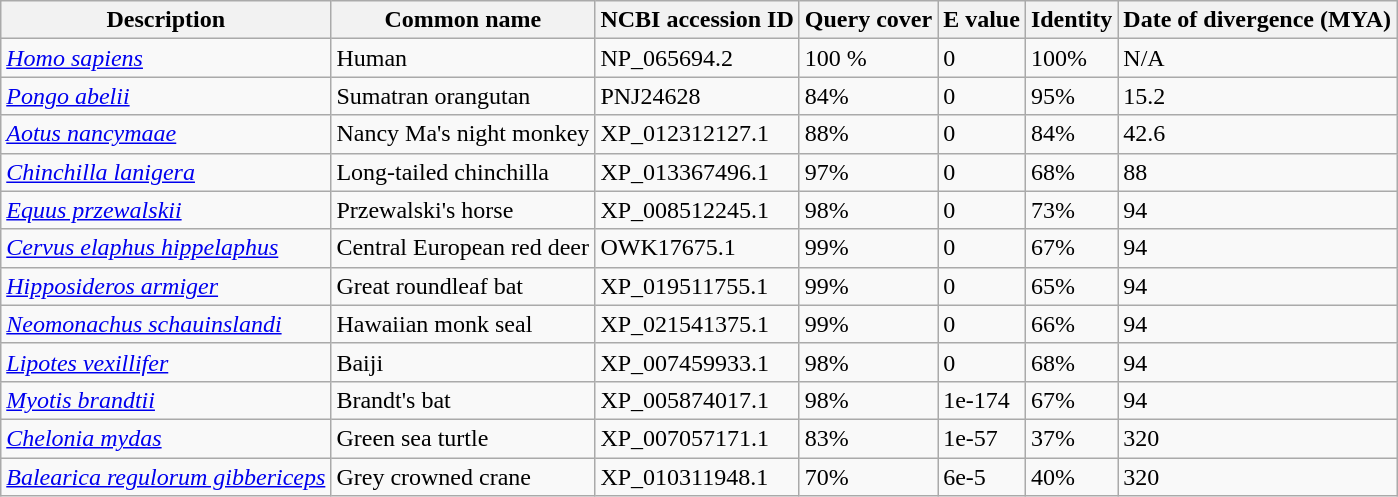<table class="wikitable">
<tr>
<th>Description</th>
<th>Common name</th>
<th>NCBI accession ID</th>
<th>Query cover</th>
<th>E value</th>
<th>Identity</th>
<th>Date of divergence (MYA)</th>
</tr>
<tr>
<td><em><a href='#'>Homo sapiens</a></em></td>
<td>Human</td>
<td>NP_065694.2</td>
<td>100 %</td>
<td>0</td>
<td>100%</td>
<td>N/A</td>
</tr>
<tr>
<td><em><a href='#'>Pongo abelii</a></em></td>
<td>Sumatran orangutan</td>
<td>PNJ24628</td>
<td>84%</td>
<td>0</td>
<td>95%</td>
<td>15.2</td>
</tr>
<tr>
<td><em><a href='#'>Aotus nancymaae</a></em></td>
<td>Nancy Ma's night monkey</td>
<td>XP_012312127.1</td>
<td>88%</td>
<td>0</td>
<td>84%</td>
<td>42.6</td>
</tr>
<tr>
<td><em><a href='#'>Chinchilla lanigera</a></em></td>
<td>Long-tailed chinchilla</td>
<td>XP_013367496.1</td>
<td>97%</td>
<td>0</td>
<td>68%</td>
<td>88</td>
</tr>
<tr>
<td><em><a href='#'>Equus przewalskii</a></em></td>
<td>Przewalski's horse</td>
<td>XP_008512245.1</td>
<td>98%</td>
<td>0</td>
<td>73%</td>
<td>94</td>
</tr>
<tr>
<td><em><a href='#'>Cervus elaphus hippelaphus</a></em></td>
<td>Central European red deer</td>
<td>OWK17675.1</td>
<td>99%</td>
<td>0</td>
<td>67%</td>
<td>94</td>
</tr>
<tr>
<td><em><a href='#'>Hipposideros armiger</a></em></td>
<td>Great roundleaf bat</td>
<td>XP_019511755.1</td>
<td>99%</td>
<td>0</td>
<td>65%</td>
<td>94</td>
</tr>
<tr>
<td><em><a href='#'>Neomonachus schauinslandi</a></em></td>
<td>Hawaiian monk seal</td>
<td>XP_021541375.1</td>
<td>99%</td>
<td>0</td>
<td>66%</td>
<td>94</td>
</tr>
<tr>
<td><em><a href='#'>Lipotes vexillifer</a></em></td>
<td>Baiji</td>
<td>XP_007459933.1</td>
<td>98%</td>
<td>0</td>
<td>68%</td>
<td>94</td>
</tr>
<tr>
<td><em><a href='#'>Myotis brandtii</a></em></td>
<td>Brandt's bat</td>
<td>XP_005874017.1</td>
<td>98%</td>
<td>1e-174</td>
<td>67%</td>
<td>94</td>
</tr>
<tr>
<td><em><a href='#'>Chelonia mydas</a></em></td>
<td>Green sea turtle</td>
<td>XP_007057171.1</td>
<td>83%</td>
<td>1e-57</td>
<td>37%</td>
<td>320</td>
</tr>
<tr>
<td><em><a href='#'>Balearica regulorum gibbericeps</a></em></td>
<td>Grey crowned crane</td>
<td>XP_010311948.1</td>
<td>70%</td>
<td>6e-5</td>
<td>40%</td>
<td>320</td>
</tr>
</table>
